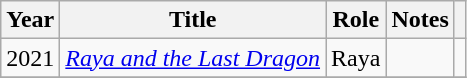<table class="wikitable">
<tr>
<th>Year</th>
<th>Title</th>
<th>Role</th>
<th>Notes</th>
<th></th>
</tr>
<tr>
<td>2021</td>
<td><em><a href='#'>Raya and the Last Dragon</a></em></td>
<td>Raya</td>
<td></td>
<td></td>
</tr>
<tr>
</tr>
</table>
